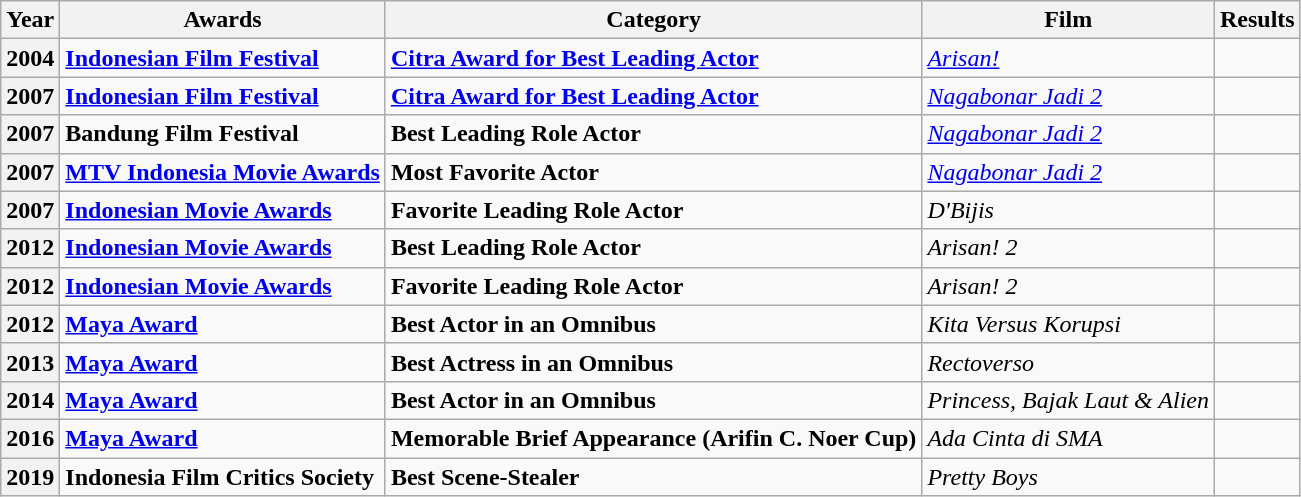<table class="wikitable">
<tr>
<th>Year</th>
<th>Awards</th>
<th>Category</th>
<th>Film</th>
<th>Results</th>
</tr>
<tr>
<th>2004</th>
<td><strong><a href='#'>Indonesian Film Festival</a></strong></td>
<td><strong><a href='#'>Citra Award for Best Leading Actor</a></strong></td>
<td><em><a href='#'>Arisan!</a></em></td>
<td></td>
</tr>
<tr>
<th>2007</th>
<td><strong><a href='#'>Indonesian Film Festival</a></strong></td>
<td><strong><a href='#'>Citra Award for Best Leading Actor</a></strong></td>
<td><em><a href='#'>Nagabonar Jadi 2</a></em></td>
<td></td>
</tr>
<tr>
<th>2007</th>
<td><strong>Bandung Film Festival</strong></td>
<td><strong>Best Leading Role Actor</strong></td>
<td><em><a href='#'>Nagabonar Jadi 2</a></em></td>
<td></td>
</tr>
<tr>
<th>2007</th>
<td><strong><a href='#'>MTV Indonesia Movie Awards</a></strong></td>
<td><strong>Most Favorite Actor</strong></td>
<td><em><a href='#'>Nagabonar Jadi 2</a></em></td>
<td></td>
</tr>
<tr>
<th>2007</th>
<td><strong><a href='#'>Indonesian Movie Awards</a></strong></td>
<td><strong>Favorite Leading Role Actor</strong></td>
<td><em>D'Bijis</em></td>
<td></td>
</tr>
<tr>
<th>2012</th>
<td><strong><a href='#'>Indonesian Movie Awards</a></strong></td>
<td><strong>Best Leading Role Actor</strong></td>
<td><em>Arisan! 2</em></td>
<td></td>
</tr>
<tr>
<th>2012</th>
<td><strong><a href='#'>Indonesian Movie Awards</a></strong></td>
<td><strong>Favorite Leading Role Actor</strong></td>
<td><em>Arisan! 2</em></td>
<td></td>
</tr>
<tr>
<th>2012</th>
<td><strong><a href='#'>Maya Award</a></strong></td>
<td><strong>Best Actor in an Omnibus</strong></td>
<td><em>Kita Versus Korupsi</em></td>
<td></td>
</tr>
<tr>
<th>2013</th>
<td><strong><a href='#'>Maya Award</a></strong></td>
<td><strong>Best Actress in an Omnibus</strong></td>
<td><em>Rectoverso</em></td>
<td></td>
</tr>
<tr>
<th>2014</th>
<td><strong><a href='#'>Maya Award</a></strong></td>
<td><strong>Best Actor in an Omnibus</strong></td>
<td><em>Princess, Bajak Laut & Alien</em></td>
<td></td>
</tr>
<tr>
<th>2016</th>
<td><strong><a href='#'>Maya Award</a></strong></td>
<td><strong>Memorable Brief Appearance (Arifin C. Noer Cup)</strong></td>
<td><em>Ada Cinta di SMA</em></td>
<td></td>
</tr>
<tr>
<th>2019</th>
<td><strong>Indonesia Film Critics Society</strong></td>
<td><strong>Best Scene-Stealer</strong></td>
<td><em>Pretty Boys</em></td>
<td></td>
</tr>
</table>
